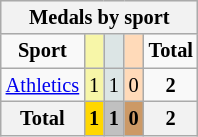<table class="wikitable" style=font-size:85%;float:center;text-align:center>
<tr style="background:#efefef;">
<th colspan=5><strong>Medals by sport</strong></th>
</tr>
<tr align=center>
<td><strong>Sport</strong></td>
<td bgcolor=#f7f6a8></td>
<td bgcolor=#dce5e5></td>
<td bgcolor=#ffdab9></td>
<td><strong>Total</strong></td>
</tr>
<tr align=center>
<td><a href='#'>Athletics</a></td>
<td style="background:#F7F6A8;">1</td>
<td style="background:#DCE5E5;">1</td>
<td style="background:#FFDAB9;">0</td>
<td><strong>2</strong></td>
</tr>
<tr align=center>
<th><strong>Total</strong></th>
<th style="background:gold;"><strong>1</strong></th>
<th style="background:silver;"><strong>1</strong></th>
<th style="background:#c96;"><strong>0</strong></th>
<th><strong>2</strong></th>
</tr>
</table>
